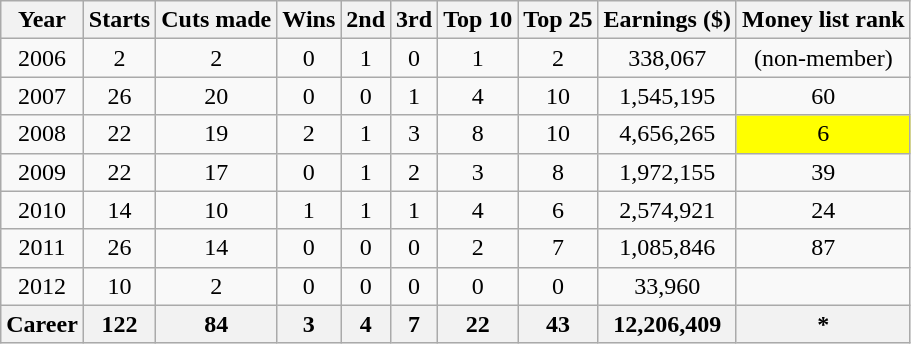<table class=wikitable style=text-align:center>
<tr>
<th>Year</th>
<th>Starts</th>
<th>Cuts made</th>
<th>Wins</th>
<th>2nd</th>
<th>3rd</th>
<th>Top 10</th>
<th>Top 25</th>
<th>Earnings ($)</th>
<th>Money list rank</th>
</tr>
<tr>
<td>2006</td>
<td>2</td>
<td>2</td>
<td>0</td>
<td>1</td>
<td>0</td>
<td>1</td>
<td>2</td>
<td>338,067</td>
<td>(non-member)</td>
</tr>
<tr>
<td>2007</td>
<td>26</td>
<td>20</td>
<td>0</td>
<td>0</td>
<td>1</td>
<td>4</td>
<td>10</td>
<td>1,545,195</td>
<td>60</td>
</tr>
<tr>
<td>2008</td>
<td>22</td>
<td>19</td>
<td>2</td>
<td>1</td>
<td>3</td>
<td>8</td>
<td>10</td>
<td>4,656,265</td>
<td style="background:yellow;">6</td>
</tr>
<tr>
<td>2009</td>
<td>22</td>
<td>17</td>
<td>0</td>
<td>1</td>
<td>2</td>
<td>3</td>
<td>8</td>
<td>1,972,155</td>
<td>39</td>
</tr>
<tr>
<td>2010</td>
<td>14</td>
<td>10</td>
<td>1</td>
<td>1</td>
<td>1</td>
<td>4</td>
<td>6</td>
<td>2,574,921</td>
<td>24</td>
</tr>
<tr>
<td>2011</td>
<td>26</td>
<td>14</td>
<td>0</td>
<td>0</td>
<td>0</td>
<td>2</td>
<td>7</td>
<td>1,085,846</td>
<td>87</td>
</tr>
<tr>
<td>2012</td>
<td>10</td>
<td>2</td>
<td>0</td>
<td>0</td>
<td>0</td>
<td>0</td>
<td>0</td>
<td>33,960</td>
<td></td>
</tr>
<tr>
<th>Career</th>
<th>122</th>
<th>84</th>
<th>3</th>
<th>4</th>
<th>7</th>
<th>22</th>
<th>43</th>
<th>12,206,409</th>
<th>*</th>
</tr>
</table>
